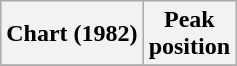<table class="wikitable sortable plainrowheaders">
<tr>
<th>Chart (1982)</th>
<th>Peak<br>position</th>
</tr>
<tr>
</tr>
</table>
